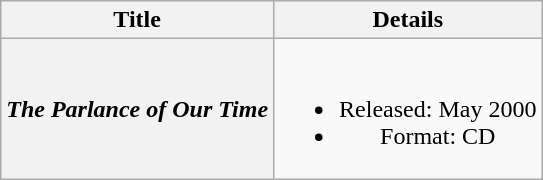<table class="wikitable plainrowheaders" style="text-align:center;" border="1">
<tr>
<th>Title</th>
<th>Details</th>
</tr>
<tr>
<th scope="row"><em>The Parlance of Our Time</em></th>
<td><br><ul><li>Released: May 2000</li><li>Format: CD</li></ul></td>
</tr>
</table>
